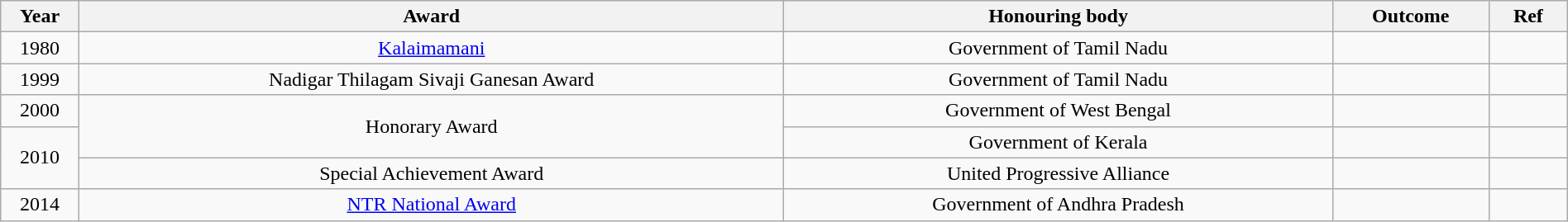<table class="wikitable" style="width:100%;">
<tr>
<th width=5%>Year</th>
<th style="width:45%;">Award</th>
<th style="width:35%;">Honouring body</th>
<th style="width:10%;">Outcome</th>
<th style="width:5%;">Ref</th>
</tr>
<tr>
<td style="text-align:center;">1980</td>
<td style="text-align:center;"><a href='#'>Kalaimamani</a></td>
<td style="text-align:center;">Government of Tamil Nadu</td>
<td></td>
<td></td>
</tr>
<tr>
<td style="text-align:center;">1999</td>
<td style="text-align:center;">Nadigar Thilagam Sivaji Ganesan Award</td>
<td style="text-align:center;">Government of Tamil Nadu</td>
<td></td>
<td></td>
</tr>
<tr>
<td style="text-align:center;">2000</td>
<td rowspan="2" style="text-align:center;">Honorary Award</td>
<td style="text-align:center;">Government of West Bengal</td>
<td></td>
<td></td>
</tr>
<tr>
<td rowspan="2" style="text-align:center;">2010</td>
<td style="text-align:center;">Government of Kerala</td>
<td></td>
<td></td>
</tr>
<tr>
<td style="text-align:center;">Special Achievement Award</td>
<td style="text-align:center;">United Progressive Alliance</td>
<td></td>
<td></td>
</tr>
<tr>
<td style="text-align:center;">2014</td>
<td style="text-align:center;"><a href='#'>NTR National Award</a></td>
<td style="text-align:center;">Government of Andhra Pradesh</td>
<td></td>
<td></td>
</tr>
</table>
